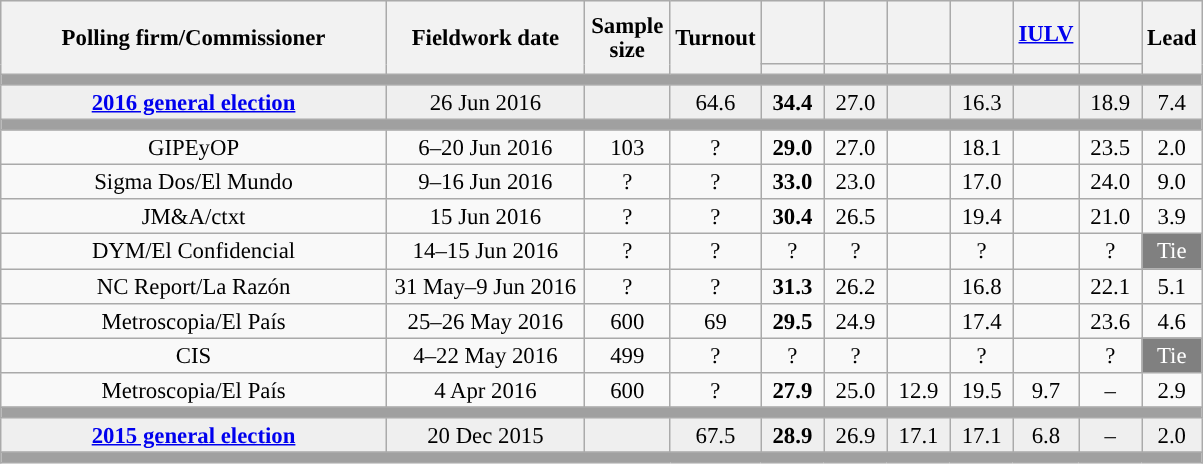<table class="wikitable collapsible collapsed" style="text-align:center; font-size:95%; line-height:16px;">
<tr style="height:42px; background-color:#E9E9E9">
<th style="width:250px;" rowspan="2">Polling firm/Commissioner</th>
<th style="width:125px;" rowspan="2">Fieldwork date</th>
<th style="width:50px;" rowspan="2">Sample size</th>
<th style="width:45px;" rowspan="2">Turnout</th>
<th style="width:35px;"></th>
<th style="width:35px;"></th>
<th style="width:35px;"></th>
<th style="width:35px;"></th>
<th style="width:35px;"><a href='#'>IULV</a></th>
<th style="width:35px;"></th>
<th style="width:30px;" rowspan="2">Lead</th>
</tr>
<tr>
<th style="color:inherit;background:"></th>
<th style="color:inherit;background:"></th>
<th style="color:inherit;background:"></th>
<th style="color:inherit;background:"></th>
<th style="color:inherit;background:"></th>
<th style="color:inherit;background:"></th>
</tr>
<tr>
<td colspan="11" style="background:#A0A0A0"></td>
</tr>
<tr style="background:#EFEFEF;">
<td><strong><a href='#'>2016 general election</a></strong></td>
<td>26 Jun 2016</td>
<td></td>
<td>64.6</td>
<td><strong>34.4</strong><br></td>
<td>27.0<br></td>
<td></td>
<td>16.3<br></td>
<td></td>
<td>18.9<br></td>
<td style="background:">7.4</td>
</tr>
<tr>
<td colspan="11" style="background:#A0A0A0"></td>
</tr>
<tr>
<td>GIPEyOP</td>
<td>6–20 Jun 2016</td>
<td>103</td>
<td>?</td>
<td><strong>29.0</strong><br></td>
<td>27.0<br></td>
<td></td>
<td>18.1<br></td>
<td></td>
<td>23.5<br></td>
<td style="background:">2.0</td>
</tr>
<tr>
<td>Sigma Dos/El Mundo</td>
<td>9–16 Jun 2016</td>
<td>?</td>
<td>?</td>
<td><strong>33.0</strong><br></td>
<td>23.0<br></td>
<td></td>
<td>17.0<br></td>
<td></td>
<td>24.0<br></td>
<td style="background:">9.0</td>
</tr>
<tr>
<td>JM&A/ctxt</td>
<td>15 Jun 2016</td>
<td>?</td>
<td>?</td>
<td><strong>30.4</strong><br></td>
<td>26.5<br></td>
<td></td>
<td>19.4<br></td>
<td></td>
<td>21.0<br></td>
<td style="background:">3.9</td>
</tr>
<tr>
<td>DYM/El Confidencial</td>
<td>14–15 Jun 2016</td>
<td>?</td>
<td>?</td>
<td>?<br></td>
<td>?<br></td>
<td></td>
<td>?<br></td>
<td></td>
<td>?<br></td>
<td style="background:gray;color:white;">Tie</td>
</tr>
<tr>
<td>NC Report/La Razón</td>
<td>31 May–9 Jun 2016</td>
<td>?</td>
<td>?</td>
<td><strong>31.3</strong><br></td>
<td>26.2<br></td>
<td></td>
<td>16.8<br></td>
<td></td>
<td>22.1<br></td>
<td style="background:">5.1</td>
</tr>
<tr>
<td>Metroscopia/El País</td>
<td>25–26 May 2016</td>
<td>600</td>
<td>69</td>
<td><strong>29.5</strong><br></td>
<td>24.9<br></td>
<td></td>
<td>17.4<br></td>
<td></td>
<td>23.6<br></td>
<td style="background:">4.6</td>
</tr>
<tr>
<td>CIS</td>
<td>4–22 May 2016</td>
<td>499</td>
<td>?</td>
<td>?<br></td>
<td>?<br></td>
<td></td>
<td>?<br></td>
<td></td>
<td>?<br></td>
<td style="background:gray;color:white;">Tie</td>
</tr>
<tr>
<td>Metroscopia/El País</td>
<td>4 Apr 2016</td>
<td>600</td>
<td>?</td>
<td><strong>27.9</strong><br></td>
<td>25.0<br></td>
<td>12.9<br></td>
<td>19.5<br></td>
<td>9.7<br></td>
<td>–</td>
<td style="background:">2.9</td>
</tr>
<tr>
<td colspan="11" style="background:#A0A0A0"></td>
</tr>
<tr style="background:#EFEFEF;">
<td><strong><a href='#'>2015 general election</a></strong></td>
<td>20 Dec 2015</td>
<td></td>
<td>67.5</td>
<td><strong>28.9</strong><br></td>
<td>26.9<br></td>
<td>17.1<br></td>
<td>17.1<br></td>
<td>6.8<br></td>
<td>–</td>
<td style="background:">2.0</td>
</tr>
<tr>
<td colspan="11" style="background:#A0A0A0"></td>
</tr>
</table>
